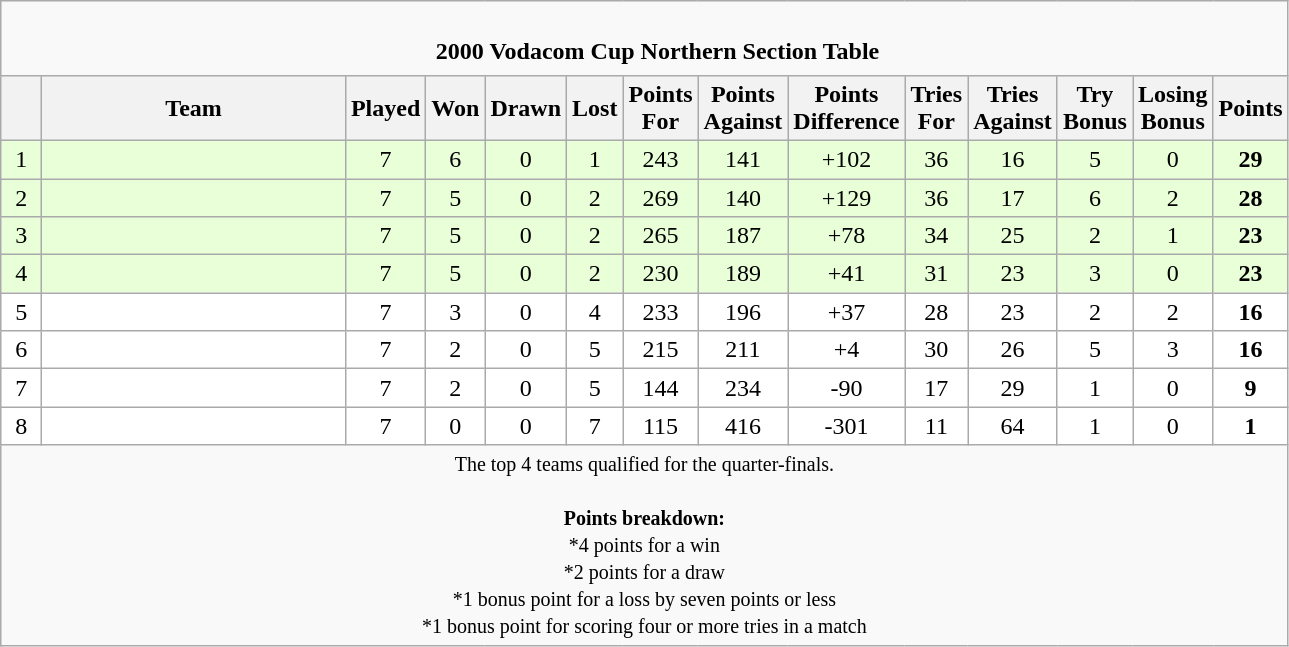<table class="wikitable" style="text-align: center;">
<tr>
<td colspan="14" cellpadding="0" cellspacing="0"><br><table border="0" width="100%" cellpadding="0" cellspacing="0">
<tr>
<td width=0% style="border:0px"></td>
<td style="border:0px"><strong>2000 Vodacom Cup Northern Section Table</strong></td>
</tr>
</table>
</td>
</tr>
<tr>
<th bgcolor="#efefef" width="20"></th>
<th bgcolor="#efefef" width="195">Team</th>
<th bgcolor="#efefef" width="20">Played</th>
<th bgcolor="#efefef" width="20">Won</th>
<th bgcolor="#efefef" width="20">Drawn</th>
<th bgcolor="#efefef" width="20">Lost</th>
<th bgcolor="#efefef" width="20">Points For</th>
<th bgcolor="#efefef" width="20">Points Against</th>
<th bgcolor="#efefef" width="20">Points Difference</th>
<th bgcolor="#efefef" width="20">Tries For</th>
<th bgcolor="#efefef" width="20">Tries Against</th>
<th bgcolor="#efefef" width="20">Try Bonus</th>
<th bgcolor="#efefef" width="20">Losing Bonus</th>
<th bgcolor="#efefef" width="20">Points<br></th>
</tr>
<tr bgcolor=#E8FFD8 align=center>
<td>1</td>
<td align=left></td>
<td>7</td>
<td>6</td>
<td>0</td>
<td>1</td>
<td>243</td>
<td>141</td>
<td>+102</td>
<td>36</td>
<td>16</td>
<td>5</td>
<td>0</td>
<td><strong>29</strong></td>
</tr>
<tr bgcolor=#E8FFD8 align=center>
<td>2</td>
<td align=left></td>
<td>7</td>
<td>5</td>
<td>0</td>
<td>2</td>
<td>269</td>
<td>140</td>
<td>+129</td>
<td>36</td>
<td>17</td>
<td>6</td>
<td>2</td>
<td><strong>28</strong></td>
</tr>
<tr bgcolor=#E8FFD8 align=center>
<td>3</td>
<td align=left></td>
<td>7</td>
<td>5</td>
<td>0</td>
<td>2</td>
<td>265</td>
<td>187</td>
<td>+78</td>
<td>34</td>
<td>25</td>
<td>2</td>
<td>1</td>
<td><strong>23</strong></td>
</tr>
<tr bgcolor=#E8FFD8 align=center>
<td>4</td>
<td align=left></td>
<td>7</td>
<td>5</td>
<td>0</td>
<td>2</td>
<td>230</td>
<td>189</td>
<td>+41</td>
<td>31</td>
<td>23</td>
<td>3</td>
<td>0</td>
<td><strong>23</strong></td>
</tr>
<tr bgcolor=#ffffff align=center>
<td>5</td>
<td align=left></td>
<td>7</td>
<td>3</td>
<td>0</td>
<td>4</td>
<td>233</td>
<td>196</td>
<td>+37</td>
<td>28</td>
<td>23</td>
<td>2</td>
<td>2</td>
<td><strong>16</strong></td>
</tr>
<tr bgcolor=#ffffff align=center>
<td>6</td>
<td align=left></td>
<td>7</td>
<td>2</td>
<td>0</td>
<td>5</td>
<td>215</td>
<td>211</td>
<td>+4</td>
<td>30</td>
<td>26</td>
<td>5</td>
<td>3</td>
<td><strong>16</strong></td>
</tr>
<tr bgcolor=#ffffff align=center>
<td>7</td>
<td align=left></td>
<td>7</td>
<td>2</td>
<td>0</td>
<td>5</td>
<td>144</td>
<td>234</td>
<td>-90</td>
<td>17</td>
<td>29</td>
<td>1</td>
<td>0</td>
<td><strong>9</strong></td>
</tr>
<tr bgcolor=#ffffff align=center>
<td>8</td>
<td align=left></td>
<td>7</td>
<td>0</td>
<td>0</td>
<td>7</td>
<td>115</td>
<td>416</td>
<td>-301</td>
<td>11</td>
<td>64</td>
<td>1</td>
<td>0</td>
<td><strong>1</strong></td>
</tr>
<tr |align=left|>
<td colspan="14" style="border:0px"><small>The top 4 teams qualified for the quarter-finals.<br><br><strong>Points breakdown:</strong><br>*4 points for a win<br>*2 points for a draw<br>*1 bonus point for a loss by seven points or less<br>*1 bonus point for scoring four or more tries in a match</small></td>
</tr>
</table>
